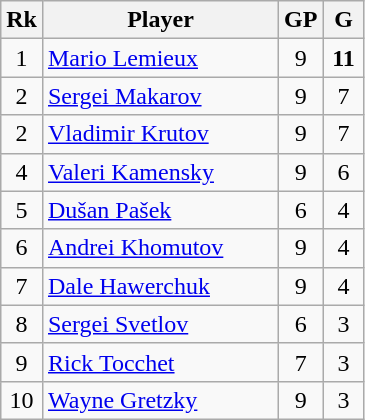<table class="wikitable">
<tr>
<th width="20">Rk</th>
<th width="150">Player</th>
<th width="20">GP</th>
<th width="20">G</th>
</tr>
<tr align=center>
<td>1</td>
<td align=left> <a href='#'>Mario Lemieux</a></td>
<td>9</td>
<td><strong>11</strong></td>
</tr>
<tr align=center>
<td>2</td>
<td align=left> <a href='#'>Sergei Makarov</a></td>
<td>9</td>
<td>7</td>
</tr>
<tr align=center>
<td>2</td>
<td align=left> <a href='#'>Vladimir Krutov</a></td>
<td>9</td>
<td>7</td>
</tr>
<tr align=center>
<td>4</td>
<td align=left> <a href='#'>Valeri Kamensky</a></td>
<td>9</td>
<td>6</td>
</tr>
<tr align=center>
<td>5</td>
<td align=left> <a href='#'>Dušan Pašek</a></td>
<td>6</td>
<td>4</td>
</tr>
<tr align=center>
<td>6</td>
<td align=left> <a href='#'>Andrei Khomutov</a></td>
<td>9</td>
<td>4</td>
</tr>
<tr align=center>
<td>7</td>
<td align=left> <a href='#'>Dale Hawerchuk</a></td>
<td>9</td>
<td>4</td>
</tr>
<tr align=center>
<td>8</td>
<td align=left> <a href='#'>Sergei Svetlov</a></td>
<td>6</td>
<td>3</td>
</tr>
<tr align=center>
<td>9</td>
<td align=left> <a href='#'>Rick Tocchet</a></td>
<td>7</td>
<td>3</td>
</tr>
<tr align=center>
<td>10</td>
<td align=left> <a href='#'>Wayne Gretzky</a></td>
<td>9</td>
<td>3</td>
</tr>
</table>
